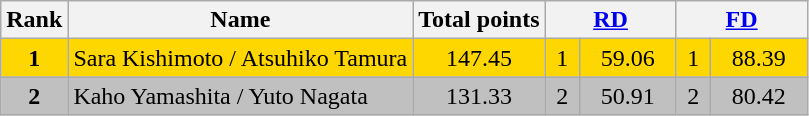<table class="wikitable sortable">
<tr>
<th>Rank</th>
<th>Name</th>
<th>Total points</th>
<th colspan="2" width="80px"><a href='#'>RD</a></th>
<th colspan="2" width="80px"><a href='#'>FD</a></th>
</tr>
<tr bgcolor="gold">
<td align="center"><strong>1</strong></td>
<td>Sara Kishimoto / Atsuhiko Tamura</td>
<td align="center">147.45</td>
<td align="center">1</td>
<td align="center">59.06</td>
<td align="center">1</td>
<td align="center">88.39</td>
</tr>
<tr bgcolor="silver">
<td align="center"><strong>2</strong></td>
<td>Kaho Yamashita / Yuto Nagata</td>
<td align="center">131.33</td>
<td align="center">2</td>
<td align="center">50.91</td>
<td align="center">2</td>
<td align="center">80.42</td>
</tr>
</table>
